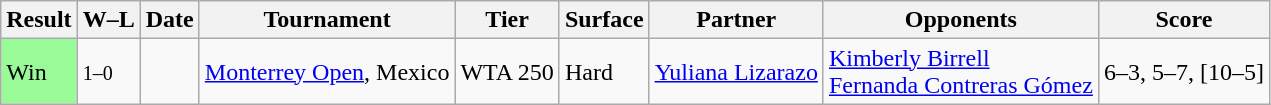<table class="sortable wikitable">
<tr>
<th>Result</th>
<th class="unsortable">W–L</th>
<th>Date</th>
<th>Tournament</th>
<th>Tier</th>
<th>Surface</th>
<th>Partner</th>
<th>Opponents</th>
<th class="unsortable">Score</th>
</tr>
<tr>
<td style=background:#98FB98>Win</td>
<td><small>1–0</small></td>
<td><a href='#'></a></td>
<td><a href='#'>Monterrey Open</a>, Mexico</td>
<td>WTA 250</td>
<td>Hard</td>
<td> <a href='#'>Yuliana Lizarazo</a></td>
<td> <a href='#'>Kimberly Birrell</a> <br>  <a href='#'>Fernanda Contreras Gómez</a></td>
<td>6–3, 5–7, [10–5]</td>
</tr>
</table>
